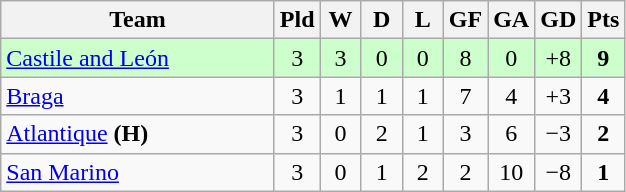<table class="wikitable" style="text-align:center;">
<tr>
<th width=175>Team</th>
<th width=20 abbr="Played">Pld</th>
<th width=20 abbr="Won">W</th>
<th width=20 abbr="Drawn">D</th>
<th width=20 abbr="Lost">L</th>
<th width=20 abbr="Goals for">GF</th>
<th width=20 abbr="Goals against">GA</th>
<th width=20 abbr="Goal difference">GD</th>
<th width=20 abbr="Points">Pts</th>
</tr>
<tr bgcolor=#ccffcc>
<td align=left> <a href='#'>Castile and León</a></td>
<td>3</td>
<td>3</td>
<td>0</td>
<td>0</td>
<td>8</td>
<td>0</td>
<td>+8</td>
<td><strong>9</strong></td>
</tr>
<tr>
<td align=left> <a href='#'>Braga</a></td>
<td>3</td>
<td>1</td>
<td>1</td>
<td>1</td>
<td>7</td>
<td>4</td>
<td>+3</td>
<td><strong>4</strong></td>
</tr>
<tr>
<td align=left> <a href='#'>Atlantique</a> <strong>(H)</strong></td>
<td>3</td>
<td>0</td>
<td>2</td>
<td>1</td>
<td>3</td>
<td>6</td>
<td>−3</td>
<td><strong>2</strong></td>
</tr>
<tr>
<td align=left> <a href='#'>San Marino</a></td>
<td>3</td>
<td>0</td>
<td>1</td>
<td>2</td>
<td>2</td>
<td>10</td>
<td>−8</td>
<td><strong>1</strong></td>
</tr>
</table>
